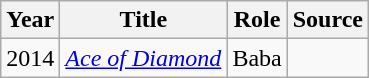<table class="wikitable sortable">
<tr>
<th>Year</th>
<th>Title</th>
<th>Role</th>
<th class="unsortable">Source</th>
</tr>
<tr>
<td>2014</td>
<td><em><a href='#'>Ace of Diamond</a></em></td>
<td>Baba</td>
<td></td>
</tr>
</table>
